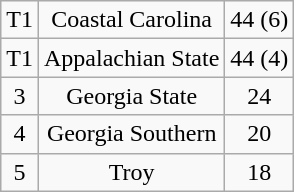<table class="wikitable" style="display: inline-table;">
<tr align="center">
<td>T1</td>
<td>Coastal Carolina</td>
<td>44 (6)</td>
</tr>
<tr align="center">
<td>T1</td>
<td>Appalachian State</td>
<td>44 (4)</td>
</tr>
<tr align="center">
<td>3</td>
<td>Georgia State</td>
<td>24</td>
</tr>
<tr align="center">
<td>4</td>
<td>Georgia Southern</td>
<td>20</td>
</tr>
<tr align="center">
<td>5</td>
<td>Troy</td>
<td>18</td>
</tr>
</table>
